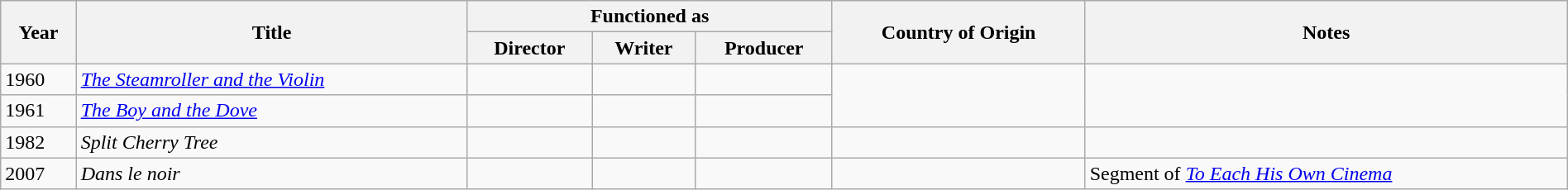<table class="wikitable sortable" width="100%">
<tr>
<th rowspan="2">Year</th>
<th rowspan="2">Title</th>
<th colspan="3">Functioned as</th>
<th rowspan="2">Country of Origin</th>
<th rowspan="2">Notes</th>
</tr>
<tr>
<th>Director</th>
<th>Writer</th>
<th>Producer</th>
</tr>
<tr>
<td>1960</td>
<td><em><a href='#'>The Steamroller and the Violin</a></em></td>
<td></td>
<td></td>
<td></td>
<td rowspan="2"></td>
<td rowspan="2"></td>
</tr>
<tr>
<td>1961</td>
<td><em><a href='#'>The Boy and the Dove</a></em></td>
<td></td>
<td></td>
<td></td>
</tr>
<tr>
<td>1982</td>
<td><em>Split Cherry Tree</em></td>
<td></td>
<td></td>
<td></td>
<td></td>
<td></td>
</tr>
<tr>
<td>2007</td>
<td><em>Dans le noir</em></td>
<td></td>
<td></td>
<td></td>
<td></td>
<td>Segment of <em><a href='#'>To Each His Own Cinema</a></em></td>
</tr>
</table>
